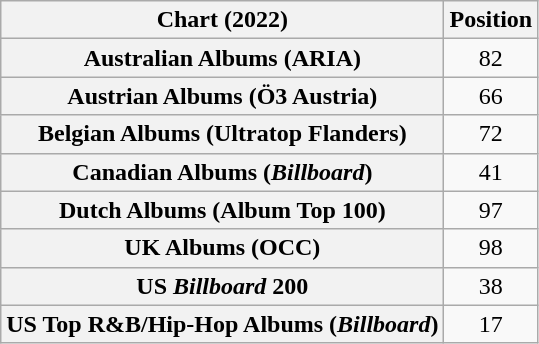<table class="wikitable sortable plainrowheaders" style="text-align:center">
<tr>
<th scope="col">Chart (2022)</th>
<th scope="col">Position</th>
</tr>
<tr>
<th scope="row">Australian Albums (ARIA)</th>
<td>82</td>
</tr>
<tr>
<th scope="row">Austrian Albums (Ö3 Austria)</th>
<td>66</td>
</tr>
<tr>
<th scope="row">Belgian Albums (Ultratop Flanders)</th>
<td>72</td>
</tr>
<tr>
<th scope="row">Canadian Albums (<em>Billboard</em>)</th>
<td>41</td>
</tr>
<tr>
<th scope="row">Dutch Albums (Album Top 100)</th>
<td>97</td>
</tr>
<tr>
<th scope="row">UK Albums (OCC)</th>
<td>98</td>
</tr>
<tr>
<th scope="row">US <em>Billboard</em> 200</th>
<td>38</td>
</tr>
<tr>
<th scope="row">US Top R&B/Hip-Hop Albums (<em>Billboard</em>)</th>
<td>17</td>
</tr>
</table>
